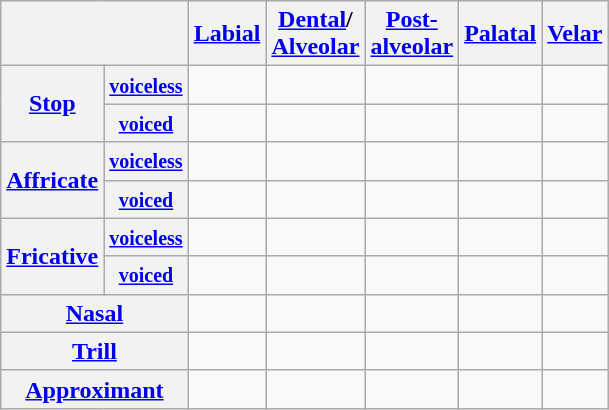<table class="wikitable" style="text-align:center">
<tr>
<th colspan="2"></th>
<th><a href='#'>Labial</a></th>
<th><a href='#'>Dental</a>/<br><a href='#'>Alveolar</a></th>
<th><a href='#'>Post-<br>alveolar</a></th>
<th><a href='#'>Palatal</a></th>
<th><a href='#'>Velar</a></th>
</tr>
<tr>
<th rowspan="2"><a href='#'>Stop</a></th>
<th><small><a href='#'>voiceless</a></small></th>
<td></td>
<td></td>
<td></td>
<td></td>
<td></td>
</tr>
<tr>
<th><small><a href='#'>voiced</a></small></th>
<td></td>
<td></td>
<td></td>
<td></td>
<td></td>
</tr>
<tr>
<th rowspan="2"><a href='#'>Affricate</a></th>
<th><small><a href='#'>voiceless</a></small></th>
<td></td>
<td></td>
<td></td>
<td></td>
<td></td>
</tr>
<tr>
<th><small><a href='#'>voiced</a></small></th>
<td></td>
<td></td>
<td></td>
<td></td>
<td></td>
</tr>
<tr>
<th rowspan="2"><a href='#'>Fricative</a></th>
<th><small><a href='#'>voiceless</a></small></th>
<td></td>
<td></td>
<td></td>
<td></td>
<td></td>
</tr>
<tr>
<th><small><a href='#'>voiced</a></small></th>
<td></td>
<td></td>
<td></td>
<td></td>
<td></td>
</tr>
<tr>
<th colspan="2"><a href='#'>Nasal</a></th>
<td></td>
<td></td>
<td></td>
<td></td>
<td></td>
</tr>
<tr>
<th colspan="2"><a href='#'>Trill</a></th>
<td></td>
<td></td>
<td></td>
<td></td>
<td></td>
</tr>
<tr>
<th colspan="2"><a href='#'>Approximant</a></th>
<td></td>
<td></td>
<td></td>
<td></td>
<td></td>
</tr>
</table>
